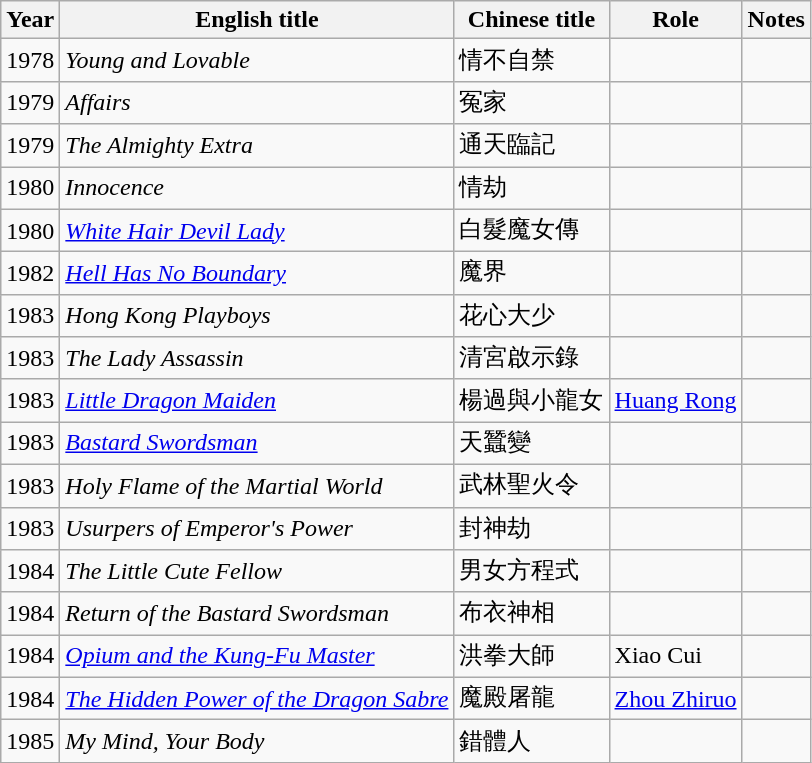<table class="wikitable sortable">
<tr>
<th>Year</th>
<th>English title</th>
<th>Chinese title</th>
<th>Role</th>
<th>Notes</th>
</tr>
<tr>
<td>1978</td>
<td><em>Young and Lovable</em></td>
<td>情不自禁</td>
<td></td>
<td></td>
</tr>
<tr>
<td>1979</td>
<td><em>Affairs</em></td>
<td>冤家</td>
<td></td>
<td></td>
</tr>
<tr>
<td>1979</td>
<td><em>The Almighty Extra</em></td>
<td>通天臨記</td>
<td></td>
<td></td>
</tr>
<tr>
<td>1980</td>
<td><em>Innocence</em></td>
<td>情劫</td>
<td></td>
<td></td>
</tr>
<tr>
<td>1980</td>
<td><em><a href='#'>White Hair Devil Lady</a></em></td>
<td>白髮魔女傳</td>
<td></td>
<td></td>
</tr>
<tr>
<td>1982</td>
<td><em><a href='#'>Hell Has No Boundary</a></em></td>
<td>魔界</td>
<td></td>
<td></td>
</tr>
<tr>
<td>1983</td>
<td><em>Hong Kong Playboys</em></td>
<td>花心大少</td>
<td></td>
<td></td>
</tr>
<tr>
<td>1983</td>
<td><em>The Lady Assassin</em></td>
<td>清宮啟示錄</td>
<td></td>
<td></td>
</tr>
<tr>
<td>1983</td>
<td><em><a href='#'>Little Dragon Maiden</a></em></td>
<td>楊過與小龍女</td>
<td><a href='#'>Huang Rong</a></td>
<td></td>
</tr>
<tr>
<td>1983</td>
<td><em><a href='#'>Bastard Swordsman</a></em></td>
<td>天蠶變</td>
<td></td>
<td></td>
</tr>
<tr>
<td>1983</td>
<td><em>Holy Flame of the Martial World</em></td>
<td>武林聖火令</td>
<td></td>
<td></td>
</tr>
<tr>
<td>1983</td>
<td><em>Usurpers of Emperor's Power</em></td>
<td>封神劫</td>
<td></td>
<td></td>
</tr>
<tr>
<td>1984</td>
<td><em>The Little Cute Fellow</em></td>
<td>男女方程式</td>
<td></td>
<td></td>
</tr>
<tr>
<td>1984</td>
<td><em>Return of the Bastard Swordsman</em></td>
<td>布衣神相</td>
<td></td>
<td></td>
</tr>
<tr>
<td>1984</td>
<td><em><a href='#'>Opium and the Kung-Fu Master</a></em></td>
<td>洪拳大師</td>
<td>Xiao Cui</td>
<td></td>
</tr>
<tr>
<td>1984</td>
<td><em><a href='#'>The Hidden Power of the Dragon Sabre</a></em></td>
<td>魔殿屠龍</td>
<td><a href='#'>Zhou Zhiruo</a></td>
<td></td>
</tr>
<tr>
<td>1985</td>
<td><em>My Mind, Your Body</em></td>
<td>錯體人</td>
<td></td>
<td></td>
</tr>
</table>
